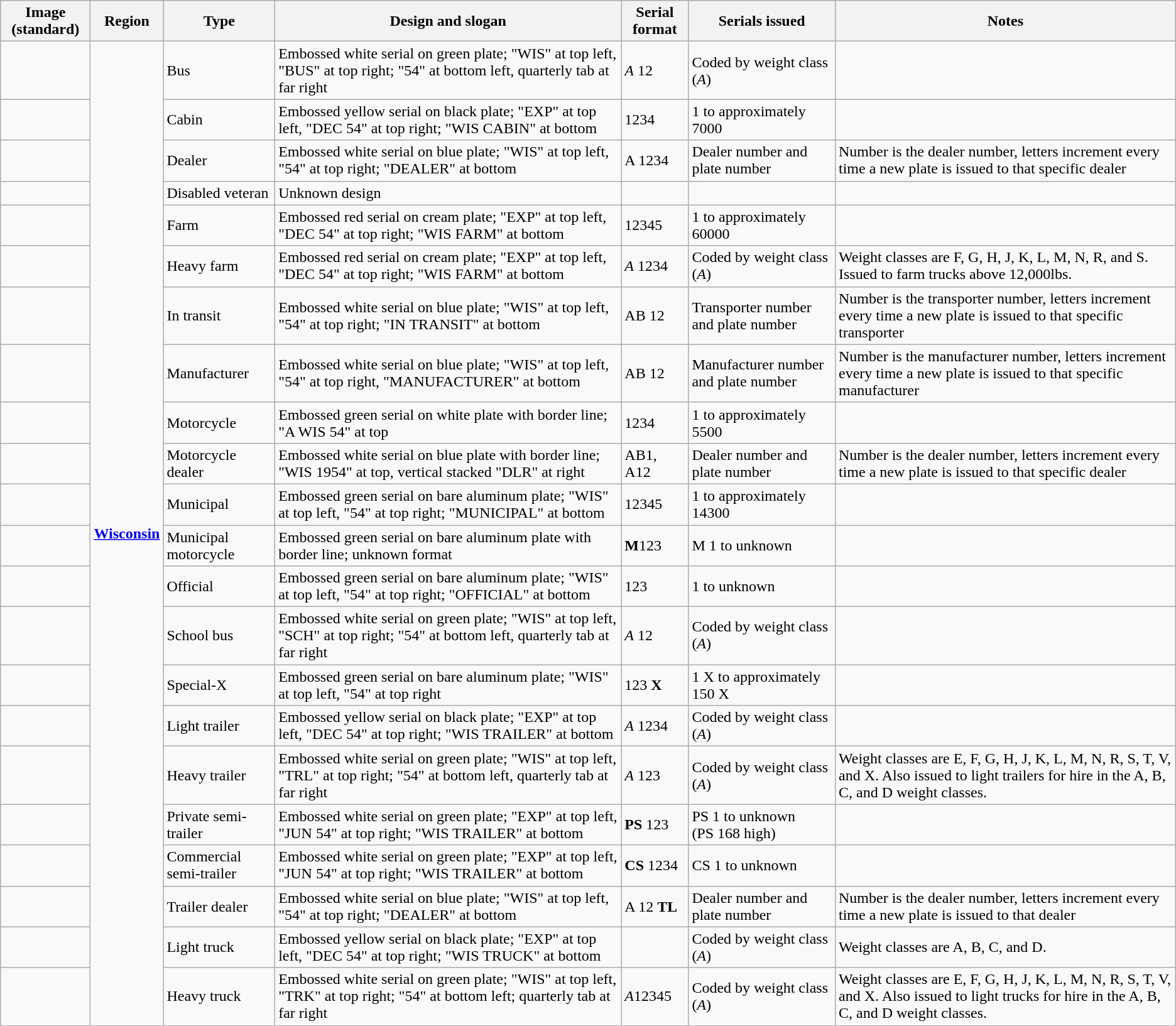<table class="wikitable">
<tr>
<th>Image (standard)</th>
<th>Region</th>
<th>Type</th>
<th>Design and slogan</th>
<th>Serial format</th>
<th>Serials issued</th>
<th>Notes</th>
</tr>
<tr>
<td></td>
<td rowspan="22"><a href='#'><strong>Wisconsin</strong></a></td>
<td>Bus</td>
<td>Embossed white serial on green plate; "WIS" at top left, "BUS" at top right; "54" at bottom left, quarterly tab at far right</td>
<td><em>A</em> 12</td>
<td>Coded by weight class (<em>A</em>)</td>
<td></td>
</tr>
<tr>
<td></td>
<td>Cabin</td>
<td>Embossed yellow serial on black plate; "EXP" at top left, "DEC 54" at top right; "WIS CABIN" at bottom</td>
<td>1234</td>
<td>1 to approximately 7000</td>
<td></td>
</tr>
<tr>
<td></td>
<td>Dealer</td>
<td>Embossed white serial on blue plate; "WIS" at top left, "54" at top right; "DEALER" at bottom</td>
<td>A 1234</td>
<td>Dealer number and plate number</td>
<td>Number is the dealer number, letters increment every time a new plate is issued to that specific dealer</td>
</tr>
<tr>
<td></td>
<td>Disabled veteran</td>
<td>Unknown design</td>
<td></td>
<td></td>
<td></td>
</tr>
<tr>
<td></td>
<td>Farm</td>
<td>Embossed red serial on cream plate; "EXP" at top left, "DEC 54" at top right; "WIS FARM" at bottom</td>
<td>12345</td>
<td>1 to approximately 60000</td>
<td></td>
</tr>
<tr>
<td></td>
<td>Heavy farm</td>
<td>Embossed red serial on cream plate; "EXP" at top left, "DEC 54" at top right; "WIS FARM" at bottom</td>
<td><em>A</em> 1234</td>
<td>Coded by weight class (<em>A</em>)</td>
<td>Weight classes are F, G, H, J, K, L, M, N, R, and S. Issued to farm trucks above 12,000lbs.</td>
</tr>
<tr>
<td></td>
<td>In transit</td>
<td>Embossed white serial on blue plate; "WIS" at top left, "54" at top right; "IN TRANSIT" at bottom</td>
<td>AB 12</td>
<td>Transporter number and plate number</td>
<td>Number is the transporter number, letters increment every time a new plate is issued to that specific transporter</td>
</tr>
<tr>
<td></td>
<td>Manufacturer</td>
<td>Embossed white serial on blue plate; "WIS" at top left, "54" at top right, "MANUFACTURER" at bottom</td>
<td>AB 12</td>
<td>Manufacturer number and plate number</td>
<td>Number is the manufacturer number, letters increment every time a new plate is issued to that specific manufacturer</td>
</tr>
<tr>
<td></td>
<td>Motorcycle</td>
<td>Embossed green serial on white plate with border line; "A WIS 54" at top</td>
<td>1234</td>
<td>1 to approximately 5500</td>
<td></td>
</tr>
<tr>
<td></td>
<td>Motorcycle dealer</td>
<td>Embossed white serial on blue plate with border line; "WIS 1954" at top, vertical stacked "DLR" at right</td>
<td>AB1, A12</td>
<td>Dealer number and plate number</td>
<td>Number is the dealer number, letters increment every time a new plate is issued to that specific dealer</td>
</tr>
<tr>
<td></td>
<td>Municipal</td>
<td>Embossed green serial on bare aluminum plate; "WIS" at top left, "54" at top right; "MUNICIPAL" at bottom</td>
<td>12345</td>
<td>1 to approximately 14300</td>
<td></td>
</tr>
<tr>
<td></td>
<td>Municipal motorcycle</td>
<td>Embossed green serial on bare aluminum plate with border line; unknown format</td>
<td><strong>M</strong>123</td>
<td>M 1 to unknown</td>
<td></td>
</tr>
<tr>
<td></td>
<td>Official</td>
<td>Embossed green serial on bare aluminum plate; "WIS" at top left, "54" at top right; "OFFICIAL" at bottom</td>
<td>123</td>
<td>1 to unknown</td>
<td></td>
</tr>
<tr>
<td></td>
<td>School bus</td>
<td>Embossed white serial on green plate; "WIS" at top left, "SCH" at top right; "54" at bottom left, quarterly tab at far right</td>
<td><em>A</em> 12</td>
<td>Coded by weight class (<em>A</em>)</td>
<td></td>
</tr>
<tr>
<td></td>
<td>Special-X</td>
<td>Embossed green serial on bare aluminum plate; "WIS" at top left, "54" at top right</td>
<td>123 <strong>X</strong></td>
<td>1 X to approximately 150 X</td>
<td></td>
</tr>
<tr>
<td></td>
<td>Light trailer</td>
<td>Embossed yellow serial on black plate; "EXP" at top left, "DEC 54" at top right; "WIS TRAILER" at bottom</td>
<td><em>A</em> 1234</td>
<td>Coded by weight class (<em>A</em>)</td>
<td></td>
</tr>
<tr>
<td></td>
<td>Heavy trailer</td>
<td>Embossed white serial on green plate; "WIS" at top left, "TRL" at top right; "54" at bottom left, quarterly tab at far right</td>
<td><em>A</em> 123</td>
<td>Coded by weight class (<em>A</em>)</td>
<td>Weight classes are E, F, G, H, J, K, L, M, N, R, S, T, V, and X. Also issued to light trailers for hire in the A, B, C, and D weight classes.</td>
</tr>
<tr>
<td></td>
<td>Private semi-trailer</td>
<td>Embossed white serial on green plate; "EXP" at top left, "JUN 54" at top right; "WIS TRAILER" at bottom</td>
<td><strong>PS</strong> 123</td>
<td>PS 1 to unknown (PS 168 high)</td>
<td></td>
</tr>
<tr>
<td></td>
<td>Commercial semi-trailer</td>
<td>Embossed white serial on green plate; "EXP" at top left, "JUN 54" at top right; "WIS TRAILER" at bottom</td>
<td><strong>CS</strong> 1234</td>
<td>CS 1 to unknown</td>
<td></td>
</tr>
<tr>
<td></td>
<td>Trailer dealer</td>
<td>Embossed white serial on blue plate; "WIS" at top left, "54" at top right; "DEALER" at bottom</td>
<td>A 12 <strong>TL</strong></td>
<td>Dealer number and plate number</td>
<td>Number is the dealer number, letters increment every time a new plate is issued to that dealer</td>
</tr>
<tr>
<td></td>
<td>Light truck</td>
<td>Embossed yellow serial on black plate; "EXP" at top left, "DEC 54" at top right; "WIS TRUCK" at bottom</td>
<td></td>
<td>Coded by weight class (<em>A</em>)</td>
<td>Weight classes are A, B, C, and D.</td>
</tr>
<tr>
<td></td>
<td>Heavy truck</td>
<td>Embossed white serial on green plate; "WIS" at top left, "TRK" at top right; "54" at bottom left; quarterly tab at far right</td>
<td><em>A</em>12345</td>
<td>Coded by weight class (<em>A</em>)</td>
<td>Weight classes are E, F, G, H, J, K, L, M, N, R, S, T, V, and X. Also issued to light trucks for hire in the A, B, C, and D weight classes.</td>
</tr>
</table>
